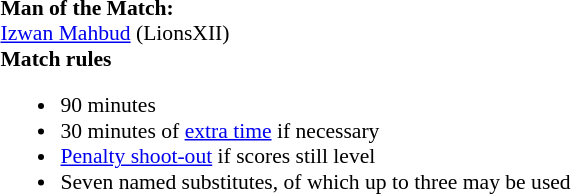<table width=100% style="font-size:90%">
<tr>
<td><br><strong>Man of the Match:</strong>
<br><a href='#'>Izwan Mahbud</a> (LionsXII)<br><strong>Match rules</strong><ul><li>90 minutes</li><li>30 minutes of <a href='#'>extra time</a> if necessary</li><li><a href='#'>Penalty shoot-out</a> if scores still level</li><li>Seven named substitutes, of which up to three may be used</li></ul></td>
</tr>
</table>
